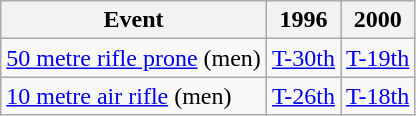<table class="wikitable" style="text-align: center">
<tr>
<th>Event</th>
<th>1996</th>
<th>2000</th>
</tr>
<tr>
<td align=left><a href='#'>50 metre rifle prone</a> (men)</td>
<td><a href='#'>T-30th</a></td>
<td><a href='#'>T-19th</a></td>
</tr>
<tr>
<td align=left><a href='#'>10 metre air rifle</a> (men)</td>
<td><a href='#'>T-26th</a></td>
<td><a href='#'>T-18th</a></td>
</tr>
</table>
